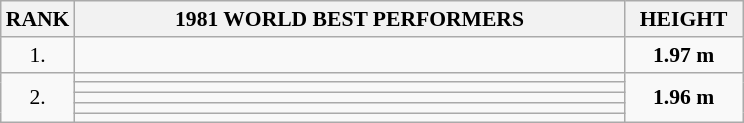<table class="wikitable" style="border-collapse: collapse; font-size: 90%;">
<tr>
<th>RANK</th>
<th align="center" style="width: 25em">1981 WORLD BEST PERFORMERS</th>
<th align="center" style="width: 5em">HEIGHT</th>
</tr>
<tr>
<td align="center">1.</td>
<td></td>
<td align="center"><strong>1.97 m</strong></td>
</tr>
<tr>
<td rowspan=5 align="center">2.</td>
<td></td>
<td rowspan=5 align="center"><strong>1.96 m</strong></td>
</tr>
<tr>
<td></td>
</tr>
<tr>
<td></td>
</tr>
<tr>
<td></td>
</tr>
<tr>
<td></td>
</tr>
</table>
